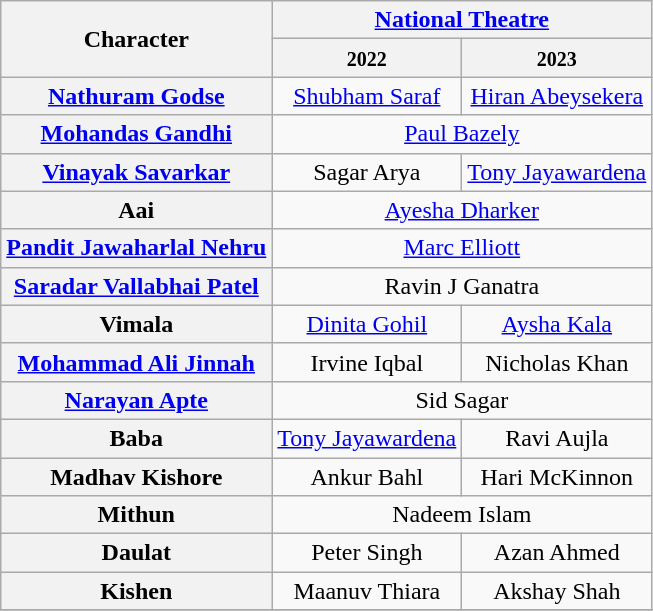<table class="wikitable">
<tr>
<th rowspan="2">Character</th>
<th colspan="2"><a href='#'>National Theatre</a></th>
</tr>
<tr>
<th><small>2022</small></th>
<th><small>2023</small></th>
</tr>
<tr>
<th><a href='#'>Nathuram Godse</a></th>
<td align="center"><a href='#'>Shubham Saraf</a></td>
<td align="center"><a href='#'>Hiran Abeysekera</a></td>
</tr>
<tr>
<th><a href='#'>Mohandas Gandhi</a></th>
<td align="center" colspan="2"><a href='#'>Paul Bazely</a></td>
</tr>
<tr>
<th><a href='#'>Vinayak Savarkar</a></th>
<td align="center">Sagar Arya</td>
<td align="center"><a href='#'>Tony Jayawardena</a></td>
</tr>
<tr>
<th>Aai</th>
<td align="center" colspan="2"><a href='#'>Ayesha Dharker</a></td>
</tr>
<tr>
<th><a href='#'>Pandit Jawaharlal Nehru</a></th>
<td align="center" colspan="2"><a href='#'>Marc Elliott</a></td>
</tr>
<tr>
<th><a href='#'>Saradar Vallabhai Patel</a></th>
<td align="center" colspan="2">Ravin J Ganatra</td>
</tr>
<tr>
<th>Vimala</th>
<td align="center"><a href='#'>Dinita Gohil</a></td>
<td align="center"><a href='#'>Aysha Kala</a></td>
</tr>
<tr>
<th><a href='#'>Mohammad Ali Jinnah</a></th>
<td align="center">Irvine Iqbal</td>
<td align="center">Nicholas Khan</td>
</tr>
<tr>
<th><a href='#'>Narayan Apte</a></th>
<td align="center" colspan="2">Sid Sagar</td>
</tr>
<tr>
<th>Baba</th>
<td align="center"><a href='#'>Tony Jayawardena</a></td>
<td align="center">Ravi Aujla</td>
</tr>
<tr>
<th>Madhav Kishore</th>
<td align="center">Ankur Bahl</td>
<td align="center">Hari McKinnon</td>
</tr>
<tr>
<th>Mithun</th>
<td align="center" colspan="2">Nadeem Islam</td>
</tr>
<tr>
<th>Daulat</th>
<td align="center">Peter Singh</td>
<td align="center">Azan Ahmed</td>
</tr>
<tr>
<th>Kishen</th>
<td align="center">Maanuv Thiara</td>
<td align="center">Akshay Shah</td>
</tr>
<tr>
</tr>
</table>
